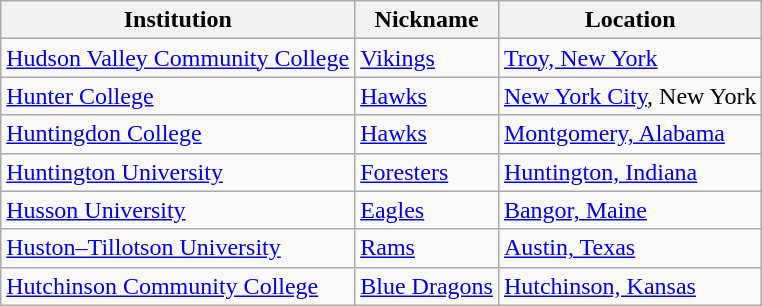<table class="wikitable">
<tr>
<th>Institution</th>
<th>Nickname</th>
<th>Location</th>
</tr>
<tr>
<td><a href='#'>Hudson Valley Community College</a></td>
<td><a href='#'>Vikings</a></td>
<td><a href='#'>Troy, New York</a></td>
</tr>
<tr>
<td><a href='#'>Hunter College</a></td>
<td><a href='#'>Hawks</a></td>
<td><a href='#'>New York City</a>, New York</td>
</tr>
<tr>
<td><a href='#'>Huntingdon College</a></td>
<td><a href='#'>Hawks</a></td>
<td><a href='#'>Montgomery, Alabama</a></td>
</tr>
<tr>
<td><a href='#'>Huntington University</a></td>
<td><a href='#'>Foresters</a></td>
<td><a href='#'>Huntington, Indiana</a></td>
</tr>
<tr>
<td><a href='#'>Husson University</a></td>
<td><a href='#'>Eagles</a></td>
<td><a href='#'>Bangor, Maine</a></td>
</tr>
<tr>
<td><a href='#'>Huston–Tillotson University</a></td>
<td><a href='#'>Rams</a></td>
<td><a href='#'>Austin, Texas</a></td>
</tr>
<tr>
<td><a href='#'>Hutchinson Community College</a></td>
<td><a href='#'>Blue Dragons</a></td>
<td><a href='#'>Hutchinson, Kansas</a></td>
</tr>
</table>
